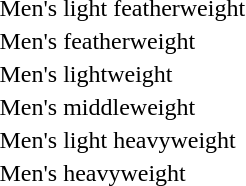<table>
<tr>
<td>Men's light featherweight<br></td>
<td></td>
<td></td>
<td></td>
</tr>
<tr>
<td>Men's featherweight<br></td>
<td></td>
<td></td>
<td></td>
</tr>
<tr>
<td>Men's lightweight<br></td>
<td></td>
<td></td>
<td></td>
</tr>
<tr>
<td>Men's middleweight<br></td>
<td></td>
<td></td>
<td></td>
</tr>
<tr>
<td>Men's light heavyweight<br></td>
<td></td>
<td></td>
<td></td>
</tr>
<tr>
<td>Men's heavyweight<br></td>
<td></td>
<td></td>
<td></td>
</tr>
</table>
